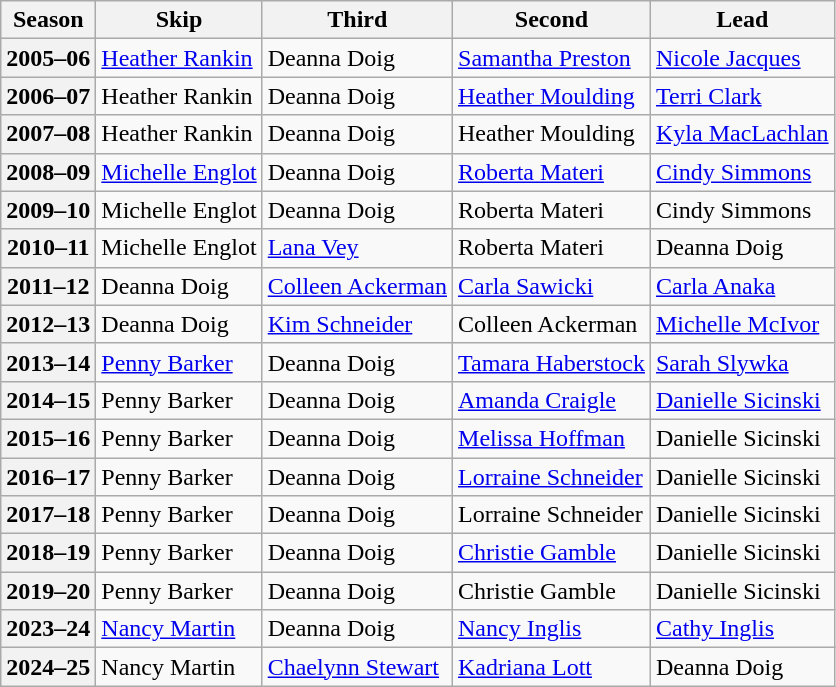<table class="wikitable">
<tr>
<th scope="col">Season</th>
<th scope="col">Skip</th>
<th scope="col">Third</th>
<th scope="col">Second</th>
<th scope="col">Lead</th>
</tr>
<tr>
<th scope="row">2005–06</th>
<td><a href='#'>Heather Rankin</a></td>
<td>Deanna Doig</td>
<td><a href='#'>Samantha Preston</a></td>
<td><a href='#'>Nicole Jacques</a></td>
</tr>
<tr>
<th scope="row">2006–07</th>
<td>Heather Rankin</td>
<td>Deanna Doig</td>
<td><a href='#'>Heather Moulding</a></td>
<td><a href='#'>Terri Clark</a></td>
</tr>
<tr>
<th scope="row">2007–08</th>
<td>Heather Rankin</td>
<td>Deanna Doig</td>
<td>Heather Moulding</td>
<td><a href='#'>Kyla MacLachlan</a></td>
</tr>
<tr>
<th scope="row">2008–09</th>
<td><a href='#'>Michelle Englot</a></td>
<td>Deanna Doig</td>
<td><a href='#'>Roberta Materi</a></td>
<td><a href='#'>Cindy Simmons</a></td>
</tr>
<tr>
<th scope="row">2009–10</th>
<td>Michelle Englot</td>
<td>Deanna Doig</td>
<td>Roberta Materi</td>
<td>Cindy Simmons</td>
</tr>
<tr>
<th scope="row">2010–11</th>
<td>Michelle Englot</td>
<td><a href='#'>Lana Vey</a></td>
<td>Roberta Materi</td>
<td>Deanna Doig</td>
</tr>
<tr>
<th scope="row">2011–12</th>
<td>Deanna Doig</td>
<td><a href='#'>Colleen Ackerman</a></td>
<td><a href='#'>Carla Sawicki</a></td>
<td><a href='#'>Carla Anaka</a></td>
</tr>
<tr>
<th scope="row">2012–13</th>
<td>Deanna Doig</td>
<td><a href='#'>Kim Schneider</a></td>
<td>Colleen Ackerman</td>
<td><a href='#'>Michelle McIvor</a></td>
</tr>
<tr>
<th scope="row">2013–14</th>
<td><a href='#'>Penny Barker</a></td>
<td>Deanna Doig</td>
<td><a href='#'>Tamara Haberstock</a></td>
<td><a href='#'>Sarah Slywka</a></td>
</tr>
<tr>
<th scope="row">2014–15</th>
<td>Penny Barker</td>
<td>Deanna Doig</td>
<td><a href='#'>Amanda Craigle</a></td>
<td><a href='#'>Danielle Sicinski</a></td>
</tr>
<tr>
<th scope="row">2015–16</th>
<td>Penny Barker</td>
<td>Deanna Doig</td>
<td><a href='#'>Melissa Hoffman</a></td>
<td>Danielle Sicinski</td>
</tr>
<tr>
<th scope="row">2016–17</th>
<td>Penny Barker</td>
<td>Deanna Doig</td>
<td><a href='#'>Lorraine Schneider</a></td>
<td>Danielle Sicinski</td>
</tr>
<tr>
<th scope="row">2017–18</th>
<td>Penny Barker</td>
<td>Deanna Doig</td>
<td>Lorraine Schneider</td>
<td>Danielle Sicinski</td>
</tr>
<tr>
<th scope="row">2018–19</th>
<td>Penny Barker</td>
<td>Deanna Doig</td>
<td><a href='#'>Christie Gamble</a></td>
<td>Danielle Sicinski</td>
</tr>
<tr>
<th scope="row">2019–20</th>
<td>Penny Barker</td>
<td>Deanna Doig</td>
<td>Christie Gamble</td>
<td>Danielle Sicinski</td>
</tr>
<tr>
<th scope="row">2023–24</th>
<td><a href='#'>Nancy Martin</a></td>
<td>Deanna Doig</td>
<td><a href='#'>Nancy Inglis</a></td>
<td><a href='#'>Cathy Inglis</a></td>
</tr>
<tr>
<th scope="row">2024–25</th>
<td>Nancy Martin</td>
<td><a href='#'>Chaelynn Stewart</a></td>
<td><a href='#'>Kadriana Lott</a></td>
<td>Deanna Doig</td>
</tr>
</table>
